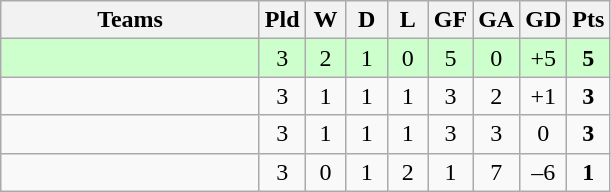<table class="wikitable" style="text-align: center;">
<tr>
<th width=165>Teams</th>
<th width=20>Pld</th>
<th width=20>W</th>
<th width=20>D</th>
<th width=20>L</th>
<th width=20>GF</th>
<th width=20>GA</th>
<th width=20>GD</th>
<th width=20>Pts</th>
</tr>
<tr align=center style="background:#ccffcc;">
<td style="text-align:left;"></td>
<td>3</td>
<td>2</td>
<td>1</td>
<td>0</td>
<td>5</td>
<td>0</td>
<td>+5</td>
<td><strong>5</strong></td>
</tr>
<tr align=center>
<td style="text-align:left;"></td>
<td>3</td>
<td>1</td>
<td>1</td>
<td>1</td>
<td>3</td>
<td>2</td>
<td>+1</td>
<td><strong>3</strong></td>
</tr>
<tr align=center>
<td style="text-align:left;"></td>
<td>3</td>
<td>1</td>
<td>1</td>
<td>1</td>
<td>3</td>
<td>3</td>
<td>0</td>
<td><strong>3</strong></td>
</tr>
<tr align=center>
<td style="text-align:left;"></td>
<td>3</td>
<td>0</td>
<td>1</td>
<td>2</td>
<td>1</td>
<td>7</td>
<td>–6</td>
<td><strong>1</strong></td>
</tr>
</table>
